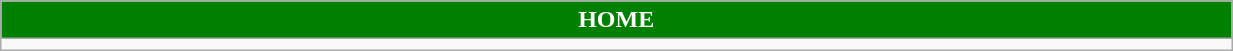<table class="wikitable collapsible collapsed" style="width:65%">
<tr>
<th colspan=6 ! style="color:white; background:green">HOME</th>
</tr>
<tr>
<td></td>
</tr>
</table>
